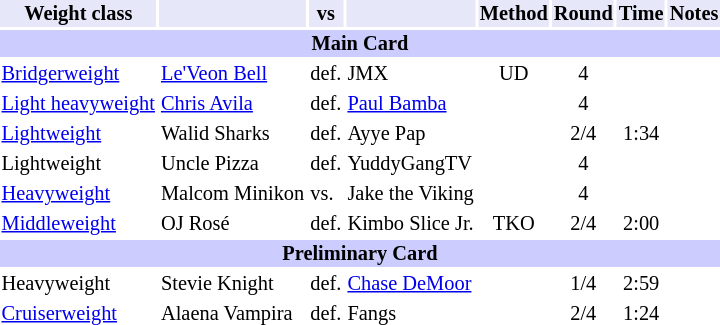<table class="toccolours" style="font-size: 85%;">
<tr>
<th style="background:#e6e8fa; color:#000; text-align:center;">Weight class</th>
<th style="background:#e6e8fa; color:#000; text-align:center;"></th>
<th style="background:#e6e8fa; color:#000; text-align:center;">vs</th>
<th style="background:#e6e8fa; color:#000; text-align:center;"></th>
<th style="background:#e6e8fa; color:#000; text-align:center;">Method</th>
<th style="background:#e6e8fa; color:#000; text-align:center;">Round</th>
<th style="background:#e6e8fa; color:#000; text-align:center;">Time</th>
<th style="background:#e6e8fa; color:#000; text-align:center;">Notes</th>
</tr>
<tr>
<th colspan="8" style="background-color: #ccccff;">Main Card</th>
</tr>
<tr>
<td><a href='#'>Bridgerweight</a></td>
<td><a href='#'>Le'Veon Bell</a></td>
<td>def.</td>
<td>JMX</td>
<td align="center">UD</td>
<td align="center">4</td>
<td align="center"></td>
<td></td>
</tr>
<tr>
<td><a href='#'>Light heavyweight</a></td>
<td><a href='#'>Chris Avila</a></td>
<td>def.</td>
<td><a href='#'>Paul Bamba</a></td>
<td align="center"></td>
<td align="center">4</td>
<td align="center"></td>
<td></td>
</tr>
<tr>
<td><a href='#'>Lightweight</a></td>
<td>Walid Sharks</td>
<td>def.</td>
<td>Ayye Pap</td>
<td align="center"></td>
<td align="center">2/4</td>
<td align="center">1:34</td>
<td></td>
</tr>
<tr>
<td>Lightweight</td>
<td>Uncle Pizza</td>
<td>def.</td>
<td>YuddyGangTV</td>
<td align="center"></td>
<td align="center">4</td>
<td align="center"></td>
<td></td>
</tr>
<tr>
<td><a href='#'>Heavyweight</a></td>
<td>Malcom Minikon</td>
<td>vs.</td>
<td>Jake the Viking</td>
<td align="center"></td>
<td align="center">4</td>
<td align="center"></td>
<td></td>
</tr>
<tr>
<td><a href='#'>Middleweight</a></td>
<td>OJ Rosé</td>
<td>def.</td>
<td>Kimbo Slice Jr.</td>
<td align="center">TKO</td>
<td align="center">2/4</td>
<td align="center">2:00</td>
<td></td>
</tr>
<tr>
<th colspan="8" style="background-color: #ccccff;">Preliminary Card</th>
</tr>
<tr>
<td>Heavyweight</td>
<td>Stevie Knight</td>
<td>def.</td>
<td><a href='#'>Chase DeMoor</a></td>
<td align="center"></td>
<td align="center">1/4</td>
<td align="center">2:59</td>
<td></td>
</tr>
<tr>
<td><a href='#'>Cruiserweight</a></td>
<td>Alaena Vampira</td>
<td>def.</td>
<td>Fangs</td>
<td align="center"></td>
<td align="center">2/4</td>
<td align="center">1:24</td>
<td></td>
</tr>
</table>
